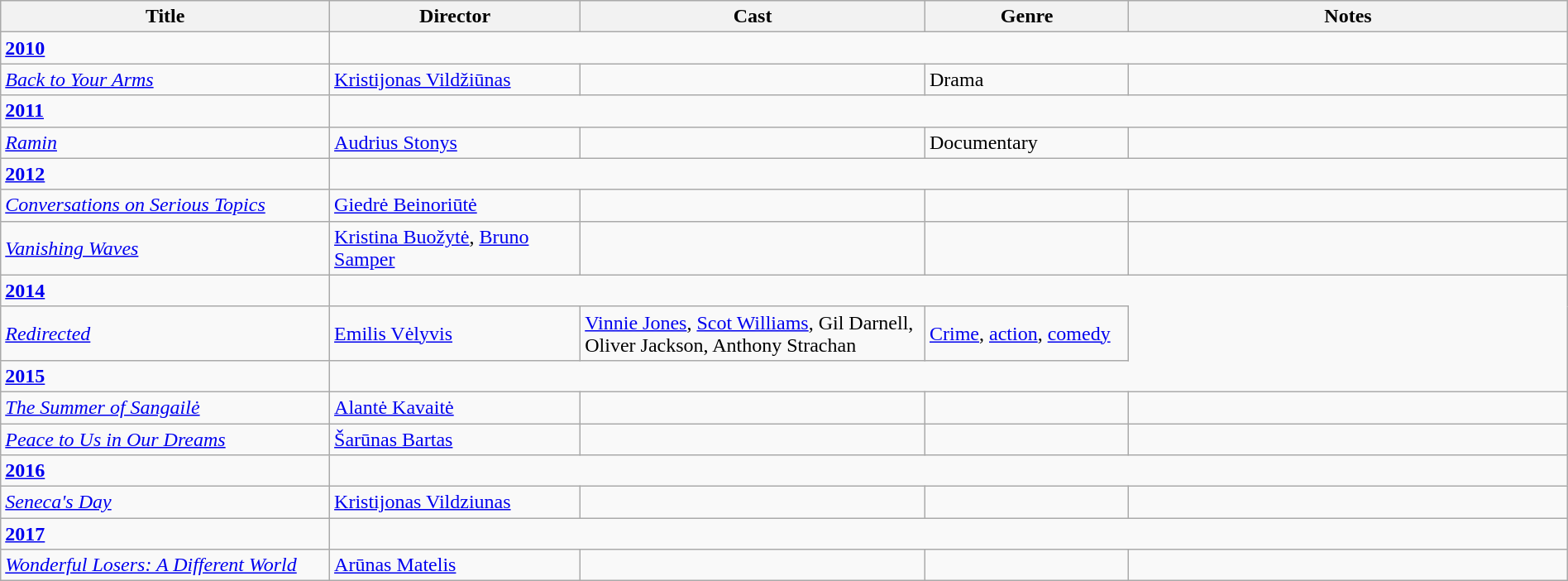<table class="wikitable" width= "100%">
<tr>
<th width=21%>Title</th>
<th width=16%>Director</th>
<th width=22%>Cast</th>
<th width=13%>Genre</th>
<th width=28%>Notes</th>
</tr>
<tr>
<td><strong><a href='#'>2010</a></strong></td>
</tr>
<tr>
<td><em><a href='#'>Back to Your Arms</a></em></td>
<td><a href='#'>Kristijonas Vildžiūnas</a></td>
<td></td>
<td>Drama</td>
<td></td>
</tr>
<tr>
<td><strong><a href='#'>2011</a></strong></td>
</tr>
<tr>
<td><em><a href='#'>Ramin</a></em></td>
<td><a href='#'>Audrius Stonys</a></td>
<td></td>
<td>Documentary</td>
<td></td>
</tr>
<tr>
<td><strong><a href='#'>2012</a></strong></td>
</tr>
<tr>
<td><em><a href='#'>Conversations on Serious Topics</a></em></td>
<td><a href='#'>Giedrė Beinoriūtė</a></td>
<td></td>
<td></td>
<td></td>
</tr>
<tr>
<td><em><a href='#'>Vanishing Waves</a></em></td>
<td><a href='#'>Kristina Buožytė</a>, <a href='#'>Bruno Samper</a></td>
<td></td>
<td></td>
<td></td>
</tr>
<tr>
<td><strong><a href='#'>2014</a></strong></td>
</tr>
<tr>
<td><em><a href='#'>Redirected</a></em></td>
<td><a href='#'>Emilis Vėlyvis</a></td>
<td><a href='#'>Vinnie Jones</a>, <a href='#'>Scot Williams</a>, Gil Darnell, Oliver Jackson, Anthony Strachan</td>
<td><a href='#'>Crime</a>, <a href='#'>action</a>, <a href='#'>comedy</a></td>
</tr>
<tr>
<td><strong><a href='#'>2015</a></strong></td>
</tr>
<tr>
<td><em><a href='#'>The Summer of Sangailė</a></em></td>
<td><a href='#'>Alantė Kavaitė</a></td>
<td></td>
<td></td>
<td></td>
</tr>
<tr>
<td><em><a href='#'>Peace to Us in Our Dreams</a></em></td>
<td><a href='#'>Šarūnas Bartas</a></td>
<td></td>
<td></td>
<td></td>
</tr>
<tr>
<td><strong><a href='#'>2016</a></strong></td>
</tr>
<tr>
<td><em><a href='#'>Seneca's Day</a></em></td>
<td><a href='#'>Kristijonas Vildziunas</a></td>
<td></td>
<td></td>
<td></td>
</tr>
<tr>
<td><strong><a href='#'>2017</a></strong></td>
</tr>
<tr>
<td><em><a href='#'>Wonderful Losers: A Different World</a></em></td>
<td><a href='#'>Arūnas Matelis</a></td>
<td></td>
<td></td>
<td></td>
</tr>
</table>
